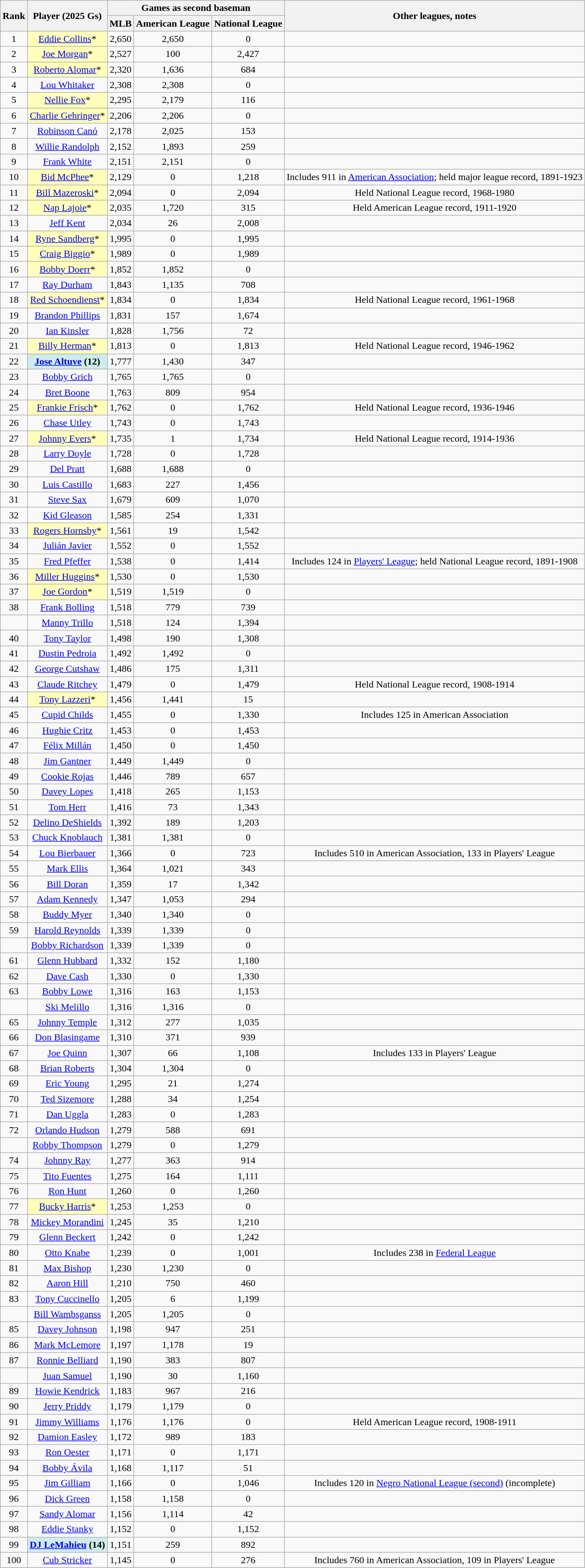<table class="wikitable sortable" style="text-align:center">
<tr style="white-space:nowrap;">
<th rowspan=2>Rank</th>
<th rowspan=2 scope="col">Player (2025 Gs)</th>
<th colspan=3>Games as second baseman</th>
<th rowspan=2>Other leagues, notes</th>
</tr>
<tr>
<th>MLB</th>
<th>American League</th>
<th>National League</th>
</tr>
<tr>
<td>1</td>
<td style="background:#ffffbb;"><a href='#'>Eddie Collins</a>*</td>
<td>2,650</td>
<td>2,650</td>
<td>0</td>
<td></td>
</tr>
<tr>
<td>2</td>
<td style="background:#ffffbb;"><a href='#'>Joe Morgan</a>*</td>
<td>2,527</td>
<td>100</td>
<td>2,427</td>
<td></td>
</tr>
<tr>
<td>3</td>
<td style="background:#ffffbb;"><a href='#'>Roberto Alomar</a>*</td>
<td>2,320</td>
<td>1,636</td>
<td>684</td>
<td></td>
</tr>
<tr>
<td>4</td>
<td><a href='#'>Lou Whitaker</a></td>
<td>2,308</td>
<td>2,308</td>
<td>0</td>
<td></td>
</tr>
<tr>
<td>5</td>
<td style="background:#ffffbb;"><a href='#'>Nellie Fox</a>*</td>
<td>2,295</td>
<td>2,179</td>
<td>116</td>
<td></td>
</tr>
<tr>
<td>6</td>
<td style="background:#ffffbb;"><a href='#'>Charlie Gehringer</a>*</td>
<td>2,206</td>
<td>2,206</td>
<td>0</td>
<td></td>
</tr>
<tr>
<td>7</td>
<td><a href='#'>Robinson Canó</a></td>
<td>2,178</td>
<td>2,025</td>
<td>153</td>
<td></td>
</tr>
<tr>
<td>8</td>
<td><a href='#'>Willie Randolph</a></td>
<td>2,152</td>
<td>1,893</td>
<td>259</td>
<td></td>
</tr>
<tr>
<td>9</td>
<td><a href='#'>Frank White</a></td>
<td>2,151</td>
<td>2,151</td>
<td>0</td>
<td></td>
</tr>
<tr>
<td>10</td>
<td style="background:#ffffbb;"><a href='#'>Bid McPhee</a>*</td>
<td>2,129</td>
<td>0</td>
<td>1,218</td>
<td>Includes 911 in <a href='#'>American Association</a>; held major league record, 1891-1923</td>
</tr>
<tr>
<td>11</td>
<td style="background:#ffffbb;"><a href='#'>Bill Mazeroski</a>*</td>
<td>2,094</td>
<td>0</td>
<td>2,094</td>
<td>Held National League record, 1968-1980</td>
</tr>
<tr>
<td>12</td>
<td style="background:#ffffbb;"><a href='#'>Nap Lajoie</a>*</td>
<td>2,035</td>
<td>1,720</td>
<td>315</td>
<td>Held American League record, 1911-1920</td>
</tr>
<tr>
<td>13</td>
<td><a href='#'>Jeff Kent</a></td>
<td>2,034</td>
<td>26</td>
<td>2,008</td>
<td></td>
</tr>
<tr>
<td>14</td>
<td style="background:#ffffbb;"><a href='#'>Ryne Sandberg</a>*</td>
<td>1,995</td>
<td>0</td>
<td>1,995</td>
<td></td>
</tr>
<tr>
<td>15</td>
<td style="background:#ffffbb;"><a href='#'>Craig Biggio</a>*</td>
<td>1,989</td>
<td>0</td>
<td>1,989</td>
<td></td>
</tr>
<tr>
<td>16</td>
<td style="background:#ffffbb;"><a href='#'>Bobby Doerr</a>*</td>
<td>1,852</td>
<td>1,852</td>
<td>0</td>
<td></td>
</tr>
<tr>
<td>17</td>
<td><a href='#'>Ray Durham</a></td>
<td>1,843</td>
<td>1,135</td>
<td>708</td>
<td></td>
</tr>
<tr>
<td>18</td>
<td style="background:#ffffbb;"><a href='#'>Red Schoendienst</a>*</td>
<td>1,834</td>
<td>0</td>
<td>1,834</td>
<td>Held National League record, 1961-1968</td>
</tr>
<tr>
<td>19</td>
<td><a href='#'>Brandon Phillips</a></td>
<td>1,831</td>
<td>157</td>
<td>1,674</td>
<td></td>
</tr>
<tr>
<td>20</td>
<td><a href='#'>Ian Kinsler</a></td>
<td>1,828</td>
<td>1,756</td>
<td>72</td>
<td></td>
</tr>
<tr>
<td>21</td>
<td style="background:#ffffbb;"><a href='#'>Billy Herman</a>*</td>
<td>1,813</td>
<td>0</td>
<td>1,813</td>
<td>Held National League record, 1946-1962</td>
</tr>
<tr>
<td>22</td>
<td style="background:#cfecec;"><strong><a href='#'>Jose Altuve</a> (12)</strong></td>
<td>1,777</td>
<td>1,430</td>
<td>347</td>
<td></td>
</tr>
<tr>
<td>23</td>
<td><a href='#'>Bobby Grich</a></td>
<td>1,765</td>
<td>1,765</td>
<td>0</td>
<td></td>
</tr>
<tr>
<td>24</td>
<td><a href='#'>Bret Boone</a></td>
<td>1,763</td>
<td>809</td>
<td>954</td>
<td></td>
</tr>
<tr>
<td>25</td>
<td style="background:#ffffbb;"><a href='#'>Frankie Frisch</a>*</td>
<td>1,762</td>
<td>0</td>
<td>1,762</td>
<td>Held National League record, 1936-1946</td>
</tr>
<tr>
<td>26</td>
<td><a href='#'>Chase Utley</a></td>
<td>1,743</td>
<td>0</td>
<td>1,743</td>
<td></td>
</tr>
<tr>
<td>27</td>
<td style="background:#ffffbb;"><a href='#'>Johnny Evers</a>*</td>
<td>1,735</td>
<td>1</td>
<td>1,734</td>
<td>Held National League record, 1914-1936</td>
</tr>
<tr>
<td>28</td>
<td><a href='#'>Larry Doyle</a></td>
<td>1,728</td>
<td>0</td>
<td>1,728</td>
<td></td>
</tr>
<tr>
<td>29</td>
<td><a href='#'>Del Pratt</a></td>
<td>1,688</td>
<td>1,688</td>
<td>0</td>
<td></td>
</tr>
<tr>
<td>30</td>
<td><a href='#'>Luis Castillo</a></td>
<td>1,683</td>
<td>227</td>
<td>1,456</td>
<td></td>
</tr>
<tr>
<td>31</td>
<td><a href='#'>Steve Sax</a></td>
<td>1,679</td>
<td>609</td>
<td>1,070</td>
<td></td>
</tr>
<tr>
<td>32</td>
<td><a href='#'>Kid Gleason</a></td>
<td>1,585</td>
<td>254</td>
<td>1,331</td>
<td></td>
</tr>
<tr>
<td>33</td>
<td style="background:#ffffbb;"><a href='#'>Rogers Hornsby</a>*</td>
<td>1,561</td>
<td>19</td>
<td>1,542</td>
<td></td>
</tr>
<tr>
<td>34</td>
<td><a href='#'>Julián Javier</a></td>
<td>1,552</td>
<td>0</td>
<td>1,552</td>
<td></td>
</tr>
<tr>
<td>35</td>
<td><a href='#'>Fred Pfeffer</a></td>
<td>1,538</td>
<td>0</td>
<td>1,414</td>
<td>Includes 124 in <a href='#'>Players' League</a>; held National League record, 1891-1908</td>
</tr>
<tr>
<td>36</td>
<td style="background:#ffffbb;"><a href='#'>Miller Huggins</a>*</td>
<td>1,530</td>
<td>0</td>
<td>1,530</td>
<td></td>
</tr>
<tr>
<td>37</td>
<td style="background:#ffffbb;"><a href='#'>Joe Gordon</a>*</td>
<td>1,519</td>
<td>1,519</td>
<td>0</td>
<td></td>
</tr>
<tr>
<td>38</td>
<td><a href='#'>Frank Bolling</a></td>
<td>1,518</td>
<td>779</td>
<td>739</td>
<td></td>
</tr>
<tr>
<td></td>
<td><a href='#'>Manny Trillo</a></td>
<td>1,518</td>
<td>124</td>
<td>1,394</td>
<td></td>
</tr>
<tr>
<td>40</td>
<td><a href='#'>Tony Taylor</a></td>
<td>1,498</td>
<td>190</td>
<td>1,308</td>
<td></td>
</tr>
<tr>
<td>41</td>
<td><a href='#'>Dustin Pedroia</a></td>
<td>1,492</td>
<td>1,492</td>
<td>0</td>
<td></td>
</tr>
<tr>
<td>42</td>
<td><a href='#'>George Cutshaw</a></td>
<td>1,486</td>
<td>175</td>
<td>1,311</td>
<td></td>
</tr>
<tr>
<td>43</td>
<td><a href='#'>Claude Ritchey</a></td>
<td>1,479</td>
<td>0</td>
<td>1,479</td>
<td>Held National League record, 1908-1914</td>
</tr>
<tr>
<td>44</td>
<td style="background:#ffffbb;"><a href='#'>Tony Lazzeri</a>*</td>
<td>1,456</td>
<td>1,441</td>
<td>15</td>
<td></td>
</tr>
<tr>
<td>45</td>
<td><a href='#'>Cupid Childs</a></td>
<td>1,455</td>
<td>0</td>
<td>1,330</td>
<td>Includes 125 in American Association</td>
</tr>
<tr>
<td>46</td>
<td><a href='#'>Hughie Critz</a></td>
<td>1,453</td>
<td>0</td>
<td>1,453</td>
<td></td>
</tr>
<tr>
<td>47</td>
<td><a href='#'>Félix Millán</a></td>
<td>1,450</td>
<td>0</td>
<td>1,450</td>
<td></td>
</tr>
<tr>
<td>48</td>
<td><a href='#'>Jim Gantner</a></td>
<td>1,449</td>
<td>1,449</td>
<td>0</td>
<td></td>
</tr>
<tr>
<td>49</td>
<td><a href='#'>Cookie Rojas</a></td>
<td>1,446</td>
<td>789</td>
<td>657</td>
<td></td>
</tr>
<tr>
<td>50</td>
<td><a href='#'>Davey Lopes</a></td>
<td>1,418</td>
<td>265</td>
<td>1,153</td>
<td></td>
</tr>
<tr>
<td>51</td>
<td><a href='#'>Tom Herr</a></td>
<td>1,416</td>
<td>73</td>
<td>1,343</td>
<td></td>
</tr>
<tr>
<td>52</td>
<td><a href='#'>Delino DeShields</a></td>
<td>1,392</td>
<td>189</td>
<td>1,203</td>
<td></td>
</tr>
<tr>
<td>53</td>
<td><a href='#'>Chuck Knoblauch</a></td>
<td>1,381</td>
<td>1,381</td>
<td>0</td>
<td></td>
</tr>
<tr>
<td>54</td>
<td><a href='#'>Lou Bierbauer</a></td>
<td>1,366</td>
<td>0</td>
<td>723</td>
<td>Includes 510 in American Association, 133 in Players' League</td>
</tr>
<tr>
<td>55</td>
<td><a href='#'>Mark Ellis</a></td>
<td>1,364</td>
<td>1,021</td>
<td>343</td>
<td></td>
</tr>
<tr>
<td>56</td>
<td><a href='#'>Bill Doran</a></td>
<td>1,359</td>
<td>17</td>
<td>1,342</td>
<td></td>
</tr>
<tr>
<td>57</td>
<td><a href='#'>Adam Kennedy</a></td>
<td>1,347</td>
<td>1,053</td>
<td>294</td>
<td></td>
</tr>
<tr>
<td>58</td>
<td><a href='#'>Buddy Myer</a></td>
<td>1,340</td>
<td>1,340</td>
<td>0</td>
<td></td>
</tr>
<tr>
<td>59</td>
<td><a href='#'>Harold Reynolds</a></td>
<td>1,339</td>
<td>1,339</td>
<td>0</td>
<td></td>
</tr>
<tr>
<td></td>
<td><a href='#'>Bobby Richardson</a></td>
<td>1,339</td>
<td>1,339</td>
<td>0</td>
<td></td>
</tr>
<tr>
<td>61</td>
<td><a href='#'>Glenn Hubbard</a></td>
<td>1,332</td>
<td>152</td>
<td>1,180</td>
<td></td>
</tr>
<tr>
<td>62</td>
<td><a href='#'>Dave Cash</a></td>
<td>1,330</td>
<td>0</td>
<td>1,330</td>
<td></td>
</tr>
<tr>
<td>63</td>
<td><a href='#'>Bobby Lowe</a></td>
<td>1,316</td>
<td>163</td>
<td>1,153</td>
<td></td>
</tr>
<tr>
<td></td>
<td><a href='#'>Ski Melillo</a></td>
<td>1,316</td>
<td>1,316</td>
<td>0</td>
<td></td>
</tr>
<tr>
<td>65</td>
<td><a href='#'>Johnny Temple</a></td>
<td>1,312</td>
<td>277</td>
<td>1,035</td>
<td></td>
</tr>
<tr>
<td>66</td>
<td><a href='#'>Don Blasingame</a></td>
<td>1,310</td>
<td>371</td>
<td>939</td>
<td></td>
</tr>
<tr>
<td>67</td>
<td><a href='#'>Joe Quinn</a></td>
<td>1,307</td>
<td>66</td>
<td>1,108</td>
<td>Includes 133 in Players' League</td>
</tr>
<tr>
<td>68</td>
<td><a href='#'>Brian Roberts</a></td>
<td>1,304</td>
<td>1,304</td>
<td>0</td>
<td></td>
</tr>
<tr>
<td>69</td>
<td><a href='#'>Eric Young</a></td>
<td>1,295</td>
<td>21</td>
<td>1,274</td>
<td></td>
</tr>
<tr>
<td>70</td>
<td><a href='#'>Ted Sizemore</a></td>
<td>1,288</td>
<td>34</td>
<td>1,254</td>
<td></td>
</tr>
<tr>
<td>71</td>
<td><a href='#'>Dan Uggla</a></td>
<td>1,283</td>
<td>0</td>
<td>1,283</td>
<td></td>
</tr>
<tr>
<td>72</td>
<td><a href='#'>Orlando Hudson</a></td>
<td>1,279</td>
<td>588</td>
<td>691</td>
<td></td>
</tr>
<tr>
<td></td>
<td><a href='#'>Robby Thompson</a></td>
<td>1,279</td>
<td>0</td>
<td>1,279</td>
<td></td>
</tr>
<tr>
<td>74</td>
<td><a href='#'>Johnny Ray</a></td>
<td>1,277</td>
<td>363</td>
<td>914</td>
<td></td>
</tr>
<tr>
<td>75</td>
<td><a href='#'>Tito Fuentes</a></td>
<td>1,275</td>
<td>164</td>
<td>1,111</td>
<td></td>
</tr>
<tr>
<td>76</td>
<td><a href='#'>Ron Hunt</a></td>
<td>1,260</td>
<td>0</td>
<td>1,260</td>
<td></td>
</tr>
<tr>
<td>77</td>
<td style="background:#ffffbb;"><a href='#'>Bucky Harris</a>*</td>
<td>1,253</td>
<td>1,253</td>
<td>0</td>
<td></td>
</tr>
<tr>
<td>78</td>
<td><a href='#'>Mickey Morandini</a></td>
<td>1,245</td>
<td>35</td>
<td>1,210</td>
<td></td>
</tr>
<tr>
<td>79</td>
<td><a href='#'>Glenn Beckert</a></td>
<td>1,242</td>
<td>0</td>
<td>1,242</td>
<td></td>
</tr>
<tr>
<td>80</td>
<td><a href='#'>Otto Knabe</a></td>
<td>1,239</td>
<td>0</td>
<td>1,001</td>
<td>Includes 238 in <a href='#'>Federal League</a></td>
</tr>
<tr>
<td>81</td>
<td><a href='#'>Max Bishop</a></td>
<td>1,230</td>
<td>1,230</td>
<td>0</td>
<td></td>
</tr>
<tr>
<td>82</td>
<td><a href='#'>Aaron Hill</a></td>
<td>1,210</td>
<td>750</td>
<td>460</td>
<td></td>
</tr>
<tr>
<td>83</td>
<td><a href='#'>Tony Cuccinello</a></td>
<td>1,205</td>
<td>6</td>
<td>1,199</td>
<td></td>
</tr>
<tr>
<td></td>
<td><a href='#'>Bill Wambsganss</a></td>
<td>1,205</td>
<td>1,205</td>
<td>0</td>
<td></td>
</tr>
<tr>
<td>85</td>
<td><a href='#'>Davey Johnson</a></td>
<td>1,198</td>
<td>947</td>
<td>251</td>
<td></td>
</tr>
<tr>
<td>86</td>
<td><a href='#'>Mark McLemore</a></td>
<td>1,197</td>
<td>1,178</td>
<td>19</td>
<td></td>
</tr>
<tr>
<td>87</td>
<td><a href='#'>Ronnie Belliard</a></td>
<td>1,190</td>
<td>383</td>
<td>807</td>
<td></td>
</tr>
<tr>
<td></td>
<td><a href='#'>Juan Samuel</a></td>
<td>1,190</td>
<td>30</td>
<td>1,160</td>
<td></td>
</tr>
<tr>
<td>89</td>
<td><a href='#'>Howie Kendrick</a></td>
<td>1,183</td>
<td>967</td>
<td>216</td>
<td></td>
</tr>
<tr>
<td>90</td>
<td><a href='#'>Jerry Priddy</a></td>
<td>1,179</td>
<td>1,179</td>
<td>0</td>
<td></td>
</tr>
<tr>
<td>91</td>
<td><a href='#'>Jimmy Williams</a></td>
<td>1,176</td>
<td>1,176</td>
<td>0</td>
<td>Held American League record, 1908-1911</td>
</tr>
<tr>
<td>92</td>
<td><a href='#'>Damion Easley</a></td>
<td>1,172</td>
<td>989</td>
<td>183</td>
<td></td>
</tr>
<tr>
<td>93</td>
<td><a href='#'>Ron Oester</a></td>
<td>1,171</td>
<td>0</td>
<td>1,171</td>
<td></td>
</tr>
<tr>
<td>94</td>
<td><a href='#'>Bobby Ávila</a></td>
<td>1,168</td>
<td>1,117</td>
<td>51</td>
<td></td>
</tr>
<tr>
<td>95</td>
<td><a href='#'>Jim Gilliam</a></td>
<td>1,166</td>
<td>0</td>
<td>1,046</td>
<td>Includes 120 in <a href='#'>Negro National League (second)</a> (incomplete)</td>
</tr>
<tr>
<td>96</td>
<td><a href='#'>Dick Green</a></td>
<td>1,158</td>
<td>1,158</td>
<td>0</td>
<td></td>
</tr>
<tr>
<td>97</td>
<td><a href='#'>Sandy Alomar</a></td>
<td>1,156</td>
<td>1,114</td>
<td>42</td>
<td></td>
</tr>
<tr>
<td>98</td>
<td><a href='#'>Eddie Stanky</a></td>
<td>1,152</td>
<td>0</td>
<td>1,152</td>
<td></td>
</tr>
<tr>
<td>99</td>
<td style="background:#cfecec;"><strong><a href='#'>DJ LeMahieu</a> (14)</strong></td>
<td>1,151</td>
<td>259</td>
<td>892</td>
<td></td>
</tr>
<tr>
<td>100</td>
<td><a href='#'>Cub Stricker</a></td>
<td>1,145</td>
<td>0</td>
<td>276</td>
<td>Includes 760 in American Association, 109 in Players' League</td>
</tr>
</table>
